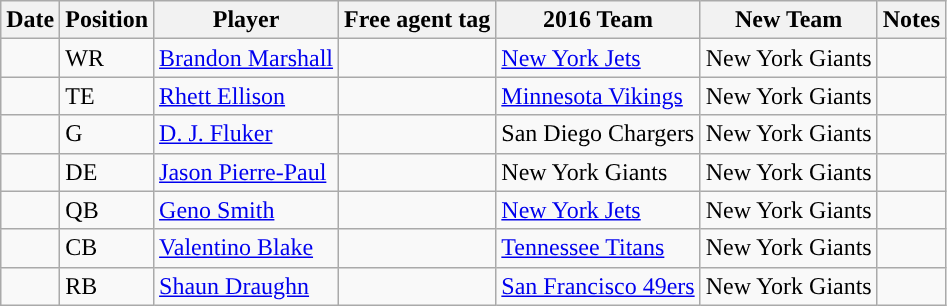<table class="wikitable sortable" style="font-size: 100%">
<tr>
<th>Date</th>
<th>Position</th>
<th>Player</th>
<th>Free agent tag</th>
<th>2016 Team</th>
<th>New Team</th>
<th>Notes</th>
</tr>
<tr>
<td></td>
<td>WR</td>
<td><a href='#'>Brandon Marshall</a></td>
<td></td>
<td><a href='#'>New York Jets</a></td>
<td>New York Giants</td>
<td></td>
</tr>
<tr>
<td></td>
<td>TE</td>
<td><a href='#'>Rhett Ellison</a></td>
<td></td>
<td><a href='#'>Minnesota Vikings</a></td>
<td>New York Giants</td>
<td></td>
</tr>
<tr>
<td></td>
<td>G</td>
<td><a href='#'>D. J. Fluker</a></td>
<td></td>
<td>San Diego Chargers</td>
<td>New York Giants</td>
<td></td>
</tr>
<tr>
<td></td>
<td>DE</td>
<td><a href='#'>Jason Pierre-Paul</a></td>
<td></td>
<td>New York Giants</td>
<td>New York Giants</td>
<td></td>
</tr>
<tr>
<td></td>
<td>QB</td>
<td><a href='#'>Geno Smith</a></td>
<td></td>
<td><a href='#'>New York Jets</a></td>
<td>New York Giants</td>
<td></td>
</tr>
<tr>
<td></td>
<td>CB</td>
<td><a href='#'>Valentino Blake</a></td>
<td></td>
<td><a href='#'>Tennessee Titans</a></td>
<td>New York Giants</td>
<td></td>
</tr>
<tr>
<td></td>
<td>RB</td>
<td><a href='#'>Shaun Draughn</a></td>
<td></td>
<td><a href='#'>San Francisco 49ers</a></td>
<td>New York Giants</td>
<td></td>
</tr>
</table>
